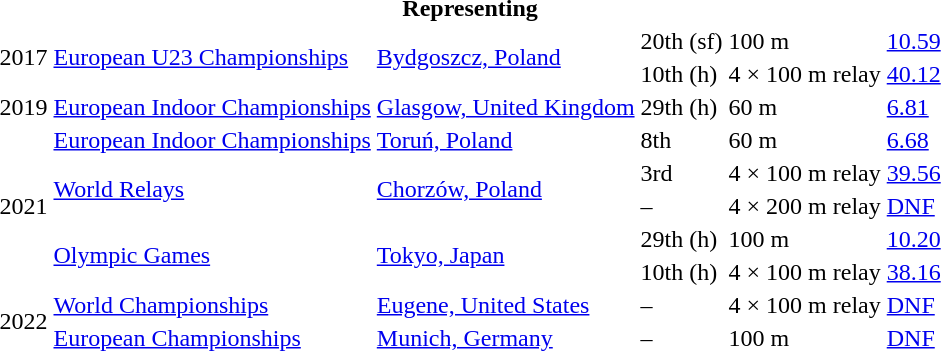<table>
<tr>
<th colspan="6">Representing </th>
</tr>
<tr>
<td rowspan=2>2017</td>
<td rowspan=2><a href='#'>European U23 Championships</a></td>
<td rowspan=2><a href='#'>Bydgoszcz, Poland</a></td>
<td>20th (sf)</td>
<td>100 m</td>
<td><a href='#'>10.59</a></td>
</tr>
<tr>
<td>10th (h)</td>
<td>4 × 100 m relay</td>
<td><a href='#'>40.12</a></td>
</tr>
<tr>
<td>2019</td>
<td><a href='#'>European Indoor Championships</a></td>
<td><a href='#'>Glasgow, United Kingdom</a></td>
<td>29th (h)</td>
<td>60 m</td>
<td><a href='#'>6.81</a></td>
</tr>
<tr>
<td rowspan=5>2021</td>
<td><a href='#'>European Indoor Championships</a></td>
<td><a href='#'>Toruń, Poland</a></td>
<td>8th</td>
<td>60 m</td>
<td><a href='#'>6.68</a></td>
</tr>
<tr>
<td rowspan=2><a href='#'>World Relays</a></td>
<td rowspan=2><a href='#'>Chorzów, Poland</a></td>
<td>3rd</td>
<td>4 × 100 m relay</td>
<td><a href='#'>39.56</a></td>
</tr>
<tr>
<td>–</td>
<td>4 × 200 m relay</td>
<td><a href='#'>DNF</a></td>
</tr>
<tr>
<td rowspan=2><a href='#'>Olympic Games</a></td>
<td rowspan=2><a href='#'>Tokyo, Japan</a></td>
<td>29th (h)</td>
<td>100 m</td>
<td><a href='#'>10.20</a></td>
</tr>
<tr>
<td>10th (h)</td>
<td>4 × 100 m relay</td>
<td><a href='#'>38.16</a></td>
</tr>
<tr>
<td rowspan=2>2022</td>
<td><a href='#'>World Championships</a></td>
<td><a href='#'>Eugene, United States</a></td>
<td>–</td>
<td>4 × 100 m relay</td>
<td><a href='#'>DNF</a></td>
</tr>
<tr>
<td><a href='#'>European Championships</a></td>
<td><a href='#'>Munich, Germany</a></td>
<td>–</td>
<td>100 m</td>
<td><a href='#'>DNF</a></td>
</tr>
</table>
